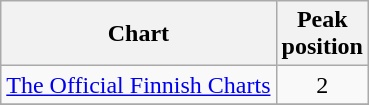<table class="wikitable sortable">
<tr>
<th>Chart</th>
<th>Peak<br>position</th>
</tr>
<tr>
<td><a href='#'>The Official Finnish Charts</a></td>
<td align="center">2</td>
</tr>
<tr>
</tr>
</table>
